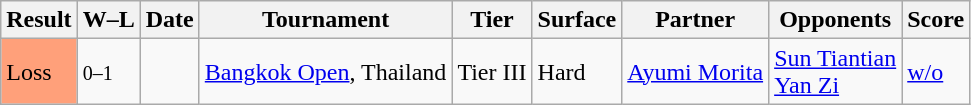<table class="sortable wikitable">
<tr>
<th>Result</th>
<th class="unsortable">W–L</th>
<th>Date</th>
<th>Tournament</th>
<th>Tier</th>
<th>Surface</th>
<th>Partner</th>
<th>Opponents</th>
<th class="unsortable">Score</th>
</tr>
<tr>
<td bgcolor=FFA07A>Loss</td>
<td><small>0–1</small></td>
<td><a href='#'></a></td>
<td><a href='#'>Bangkok Open</a>, Thailand</td>
<td>Tier III</td>
<td>Hard</td>
<td> <a href='#'>Ayumi Morita</a></td>
<td> <a href='#'>Sun Tiantian</a> <br>  <a href='#'>Yan Zi</a></td>
<td><a href='#'>w/o</a></td>
</tr>
</table>
